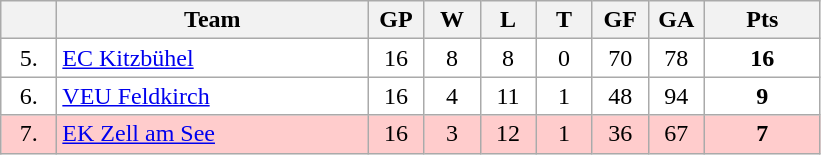<table class="wikitable">
<tr>
<th width="30"></th>
<th width="200">Team</th>
<th width="30">GP</th>
<th width="30">W</th>
<th width="30">L</th>
<th width="30">T</th>
<th width="30">GF</th>
<th width="30">GA</th>
<th width="70">Pts</th>
</tr>
<tr bgcolor="#FFFFFF" align="center">
<td>5.</td>
<td align="left"><a href='#'>EC Kitzbühel</a></td>
<td>16</td>
<td>8</td>
<td>8</td>
<td>0</td>
<td>70</td>
<td>78</td>
<td><strong>16</strong></td>
</tr>
<tr bgcolor="#FFFFFF" align="center">
<td>6.</td>
<td align="left"><a href='#'>VEU Feldkirch</a></td>
<td>16</td>
<td>4</td>
<td>11</td>
<td>1</td>
<td>48</td>
<td>94</td>
<td><strong>9</strong></td>
</tr>
<tr bgcolor="#FFCCCC" align="center">
<td>7.</td>
<td align="left"><a href='#'>EK Zell am See</a></td>
<td>16</td>
<td>3</td>
<td>12</td>
<td>1</td>
<td>36</td>
<td>67</td>
<td><strong>7</strong></td>
</tr>
</table>
